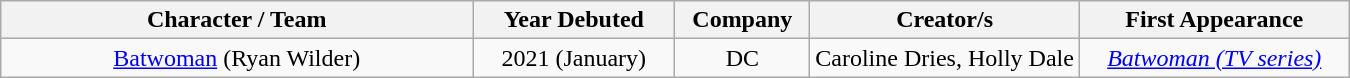<table class="wikitable" style="text-align:center">
<tr>
<th style="width:35%;">Character / Team</th>
<th style="width:15%;">Year Debuted</th>
<th style="width:10%;">Company</th>
<th style="width:20%;">Creator/s</th>
<th style="width:20%;">First Appearance</th>
</tr>
<tr>
<td><a href='#'>Batwoman</a> (Ryan Wilder)</td>
<td>2021 (January)</td>
<td>DC</td>
<td>Caroline Dries, Holly Dale</td>
<td><em><a href='#'>Batwoman (TV series)</a></em></td>
</tr>
</table>
